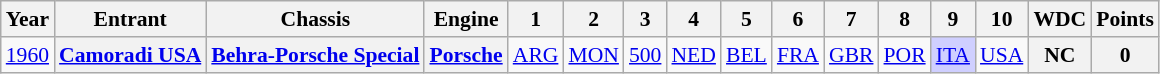<table class="wikitable" style="text-align:center; font-size:90%">
<tr>
<th>Year</th>
<th>Entrant</th>
<th>Chassis</th>
<th>Engine</th>
<th>1</th>
<th>2</th>
<th>3</th>
<th>4</th>
<th>5</th>
<th>6</th>
<th>7</th>
<th>8</th>
<th>9</th>
<th>10</th>
<th>WDC</th>
<th>Points</th>
</tr>
<tr>
<td><a href='#'>1960</a></td>
<th><a href='#'>Camoradi USA</a></th>
<th><a href='#'>Behra-Porsche Special</a></th>
<th><a href='#'>Porsche</a></th>
<td><a href='#'>ARG</a></td>
<td><a href='#'>MON</a></td>
<td><a href='#'>500</a></td>
<td><a href='#'>NED</a></td>
<td><a href='#'>BEL</a></td>
<td><a href='#'>FRA</a></td>
<td><a href='#'>GBR</a></td>
<td><a href='#'>POR</a></td>
<td style="background:#CFCFFF;"><a href='#'>ITA</a><br></td>
<td><a href='#'>USA</a></td>
<th>NC</th>
<th>0</th>
</tr>
</table>
